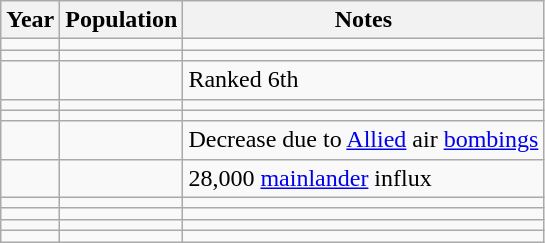<table class="wikitable">
<tr>
<th>Year</th>
<th>Population</th>
<th>Notes</th>
</tr>
<tr>
<td></td>
<td></td>
<td></td>
</tr>
<tr>
<td></td>
<td></td>
<td></td>
</tr>
<tr>
<td></td>
<td></td>
<td>Ranked 6th</td>
</tr>
<tr>
<td></td>
<td></td>
<td></td>
</tr>
<tr>
<td></td>
<td></td>
<td></td>
</tr>
<tr>
<td></td>
<td></td>
<td>Decrease due to <a href='#'>Allied</a> air <a href='#'>bombings</a></td>
</tr>
<tr>
<td></td>
<td></td>
<td>28,000 <a href='#'>mainlander</a> influx</td>
</tr>
<tr>
<td></td>
<td></td>
<td></td>
</tr>
<tr>
<td></td>
<td></td>
<td></td>
</tr>
<tr>
<td></td>
<td></td>
<td></td>
</tr>
<tr>
<td></td>
<td></td>
<td></td>
</tr>
</table>
